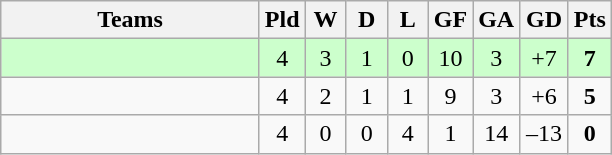<table class="wikitable" style="text-align: center;">
<tr>
<th width=165>Teams</th>
<th width=20>Pld</th>
<th width=20>W</th>
<th width=20>D</th>
<th width=20>L</th>
<th width=20>GF</th>
<th width=20>GA</th>
<th width=25>GD</th>
<th width=20>Pts</th>
</tr>
<tr align=center style="background:#ccffcc;">
<td style="text-align:left;"></td>
<td>4</td>
<td>3</td>
<td>1</td>
<td>0</td>
<td>10</td>
<td>3</td>
<td>+7</td>
<td><strong>7</strong></td>
</tr>
<tr align=center>
<td style="text-align:left;"></td>
<td>4</td>
<td>2</td>
<td>1</td>
<td>1</td>
<td>9</td>
<td>3</td>
<td>+6</td>
<td><strong>5</strong></td>
</tr>
<tr align=center>
<td style="text-align:left;"></td>
<td>4</td>
<td>0</td>
<td>0</td>
<td>4</td>
<td>1</td>
<td>14</td>
<td>–13</td>
<td><strong>0</strong></td>
</tr>
</table>
